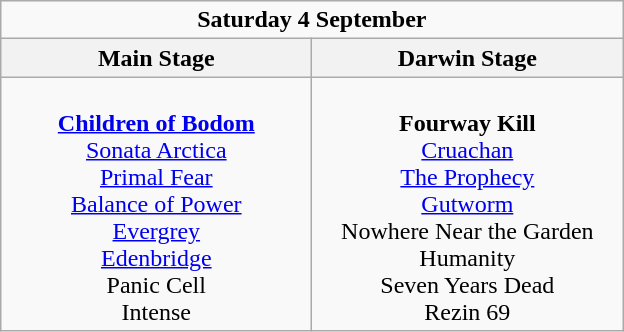<table class="wikitable">
<tr>
<td colspan="2" align="center"><strong>Saturday 4 September</strong></td>
</tr>
<tr>
<th>Main Stage</th>
<th>Darwin Stage</th>
</tr>
<tr>
<td valign="top" align="center" width=200><br><strong><a href='#'>Children of Bodom</a></strong><br>
<a href='#'>Sonata Arctica</a><br>
<a href='#'>Primal Fear</a><br>
<a href='#'>Balance of Power</a><br>
<a href='#'>Evergrey</a><br>
<a href='#'>Edenbridge</a><br>
Panic Cell<br>
Intense<br></td>
<td valign="top" align="center" width=200><br><strong>Fourway Kill</strong><br>
<a href='#'>Cruachan</a><br>
<a href='#'>The Prophecy</a><br>
<a href='#'>Gutworm</a><br>
Nowhere Near the Garden<br>
Humanity<br>
Seven Years Dead<br>
Rezin 69<br></td>
</tr>
</table>
